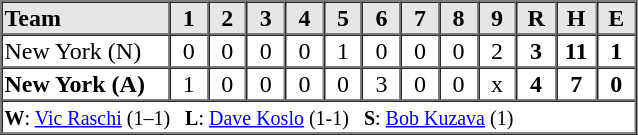<table border=1 cellspacing=0 width=425 style="margin-left:3em;">
<tr style="text-align:center; background-color:#e6e6e6;">
<th align=left width=125>Team</th>
<th width=25>1</th>
<th width=25>2</th>
<th width=25>3</th>
<th width=25>4</th>
<th width=25>5</th>
<th width=25>6</th>
<th width=25>7</th>
<th width=25>8</th>
<th width=25>9</th>
<th width=25>R</th>
<th width=25>H</th>
<th width=25>E</th>
</tr>
<tr style="text-align:center;">
<td align=left>New York (N)</td>
<td>0</td>
<td>0</td>
<td>0</td>
<td>0</td>
<td>1</td>
<td>0</td>
<td>0</td>
<td>0</td>
<td>2</td>
<td><strong>3</strong></td>
<td><strong>11</strong></td>
<td><strong>1</strong></td>
</tr>
<tr style="text-align:center;">
<td align=left><strong>New York (A)</strong></td>
<td>1</td>
<td>0</td>
<td>0</td>
<td>0</td>
<td>0</td>
<td>3</td>
<td>0</td>
<td>0</td>
<td>x</td>
<td><strong>4</strong></td>
<td><strong>7</strong></td>
<td><strong>0</strong></td>
</tr>
<tr style="text-align:left;">
<td colspan=13><small><strong>W</strong>: <a href='#'>Vic Raschi</a> (1–1)   <strong>L</strong>: <a href='#'>Dave Koslo</a> (1-1)   <strong>S</strong>: <a href='#'>Bob Kuzava</a> (1)</small></td>
</tr>
</table>
